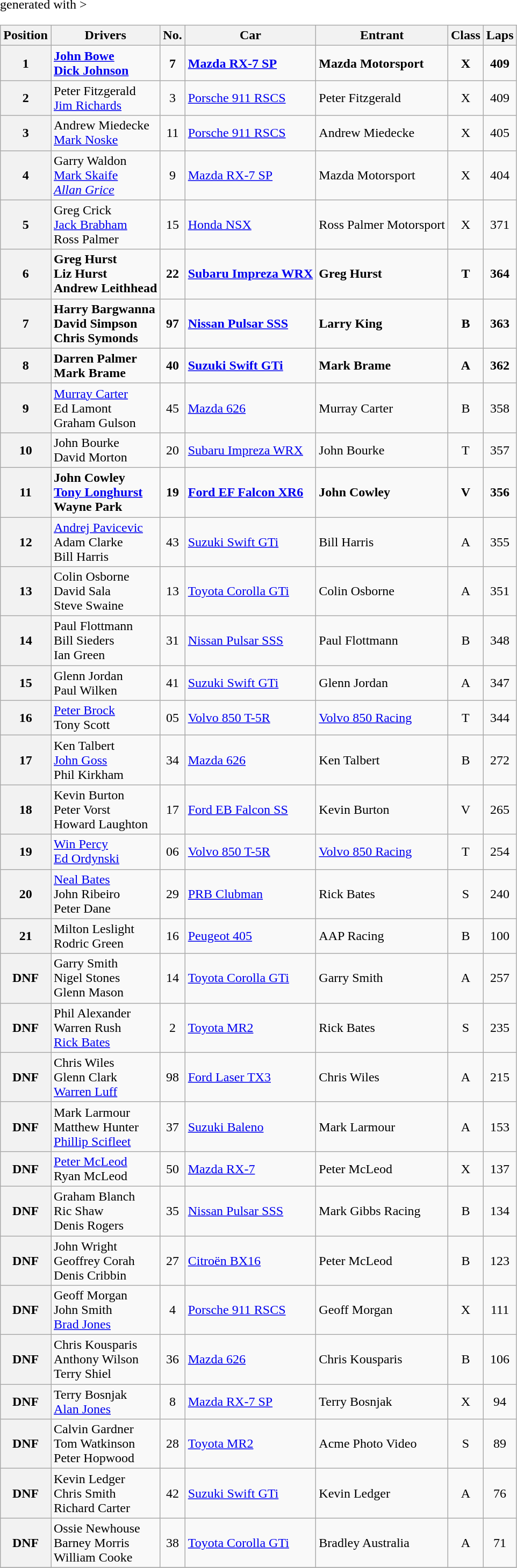<table class="wikitable" <hiddentext>generated with >
<tr>
<th>Position </th>
<th>Drivers </th>
<th>No.</th>
<th>Car </th>
<th>Entrant</th>
<th>Class </th>
<th>Laps </th>
</tr>
<tr style="font-weight:bold">
<th>1</th>
<td><a href='#'>John Bowe</a><br> <a href='#'>Dick Johnson</a></td>
<td align="center">7</td>
<td><a href='#'>Mazda RX-7 SP</a></td>
<td>Mazda Motorsport</td>
<td align="center">X</td>
<td align="center">409</td>
</tr>
<tr>
<th>2</th>
<td>Peter Fitzgerald<br> <a href='#'>Jim Richards</a></td>
<td align="center">3</td>
<td><a href='#'>Porsche 911 RSCS</a></td>
<td>Peter Fitzgerald</td>
<td align="center">X</td>
<td align="center">409</td>
</tr>
<tr>
<th>3</th>
<td>Andrew Miedecke<br> <a href='#'>Mark Noske</a></td>
<td align="center">11</td>
<td><a href='#'>Porsche 911 RSCS</a></td>
<td>Andrew Miedecke</td>
<td align="center">X</td>
<td align="center">405</td>
</tr>
<tr>
<th>4</th>
<td>Garry Waldon<br> <a href='#'>Mark Skaife</a><br> <em><a href='#'>Allan Grice</a></em></td>
<td align="center">9</td>
<td><a href='#'>Mazda RX-7 SP</a></td>
<td>Mazda Motorsport</td>
<td align="center">X</td>
<td align="center">404</td>
</tr>
<tr>
<th>5</th>
<td>Greg Crick<br> <a href='#'>Jack Brabham</a><br> Ross Palmer</td>
<td align="center">15</td>
<td><a href='#'>Honda NSX</a></td>
<td>Ross Palmer Motorsport</td>
<td align="center">X</td>
<td align="center">371</td>
</tr>
<tr style="font-weight:bold">
<th>6</th>
<td>Greg Hurst<br> Liz Hurst<br> Andrew Leithhead</td>
<td align="center">22</td>
<td><a href='#'>Subaru Impreza WRX</a></td>
<td>Greg Hurst</td>
<td align="center">T</td>
<td align="center">364</td>
</tr>
<tr style="font-weight:bold">
<th>7</th>
<td>Harry Bargwanna<br> David Simpson<br> Chris Symonds</td>
<td align="center">97</td>
<td><a href='#'>Nissan Pulsar SSS</a></td>
<td>Larry King</td>
<td align="center">B</td>
<td align="center">363</td>
</tr>
<tr style="font-weight:bold">
<th>8</th>
<td>Darren Palmer<br> Mark Brame</td>
<td align="center">40</td>
<td><a href='#'>Suzuki Swift GTi</a></td>
<td>Mark Brame</td>
<td align="center">A</td>
<td align="center">362</td>
</tr>
<tr>
<th>9</th>
<td><a href='#'>Murray Carter</a><br> Ed Lamont<br> Graham Gulson</td>
<td align="center">45</td>
<td><a href='#'>Mazda 626</a></td>
<td>Murray Carter</td>
<td align="center">B</td>
<td align="center">358</td>
</tr>
<tr>
<th>10</th>
<td>John Bourke<br> David Morton</td>
<td align="center">20</td>
<td><a href='#'>Subaru Impreza WRX</a></td>
<td>John Bourke</td>
<td align="center">T</td>
<td align="center">357</td>
</tr>
<tr style="font-weight:bold">
<th>11</th>
<td>John Cowley<br> <a href='#'>Tony Longhurst</a><br> Wayne Park</td>
<td align="center">19</td>
<td><a href='#'>Ford EF Falcon XR6</a></td>
<td>John Cowley</td>
<td align="center">V</td>
<td align="center">356</td>
</tr>
<tr>
<th>12</th>
<td><a href='#'>Andrej Pavicevic</a><br> Adam Clarke<br> Bill Harris</td>
<td align="center">43</td>
<td><a href='#'>Suzuki Swift GTi</a></td>
<td>Bill Harris</td>
<td align="center">A</td>
<td align="center">355</td>
</tr>
<tr>
<th>13</th>
<td>Colin Osborne<br> David Sala<br> Steve Swaine</td>
<td align="center">13</td>
<td><a href='#'>Toyota Corolla GTi</a></td>
<td>Colin Osborne</td>
<td align="center">A</td>
<td align="center">351</td>
</tr>
<tr>
<th>14</th>
<td>Paul Flottmann<br> Bill Sieders<br> Ian Green</td>
<td align="center">31</td>
<td><a href='#'>Nissan Pulsar SSS</a></td>
<td>Paul Flottmann</td>
<td align="center">B</td>
<td align="center">348</td>
</tr>
<tr>
<th>15</th>
<td>Glenn Jordan<br> Paul Wilken</td>
<td align="center">41</td>
<td><a href='#'>Suzuki Swift GTi</a></td>
<td>Glenn Jordan</td>
<td align="center">A</td>
<td align="center">347</td>
</tr>
<tr>
<th>16</th>
<td><a href='#'>Peter Brock</a><br> Tony Scott</td>
<td align="center">05</td>
<td><a href='#'>Volvo 850 T-5R</a></td>
<td><a href='#'>Volvo 850 Racing</a></td>
<td align="center">T</td>
<td align="center">344</td>
</tr>
<tr>
<th>17</th>
<td>Ken Talbert<br> <a href='#'>John Goss</a><br> Phil Kirkham</td>
<td align="center">34</td>
<td><a href='#'>Mazda 626</a></td>
<td>Ken Talbert</td>
<td align="center">B</td>
<td align="center">272</td>
</tr>
<tr>
<th>18</th>
<td>Kevin Burton<br> Peter Vorst<br> Howard Laughton</td>
<td align="center">17</td>
<td><a href='#'>Ford EB Falcon SS</a></td>
<td>Kevin Burton</td>
<td align="center">V</td>
<td align="center">265</td>
</tr>
<tr>
<th>19</th>
<td><a href='#'>Win Percy</a><br> <a href='#'>Ed Ordynski</a></td>
<td align="center">06</td>
<td><a href='#'>Volvo 850 T-5R</a></td>
<td><a href='#'>Volvo 850 Racing</a></td>
<td align="center">T</td>
<td align="center">254</td>
</tr>
<tr>
<th>20</th>
<td><a href='#'>Neal Bates</a><br> John Ribeiro<br> Peter Dane</td>
<td align="center">29</td>
<td><a href='#'>PRB Clubman</a></td>
<td>Rick Bates</td>
<td align="center">S</td>
<td align="center">240</td>
</tr>
<tr>
<th>21</th>
<td>Milton Leslight<br> Rodric Green</td>
<td align="center">16</td>
<td><a href='#'>Peugeot 405</a></td>
<td>AAP Racing</td>
<td align="center">B</td>
<td align="center">100</td>
</tr>
<tr>
<th>DNF</th>
<td>Garry Smith<br> Nigel Stones<br> Glenn Mason</td>
<td align="center">14</td>
<td><a href='#'>Toyota Corolla GTi</a></td>
<td>Garry Smith</td>
<td align="center">A</td>
<td align="center">257</td>
</tr>
<tr>
<th>DNF</th>
<td>Phil Alexander<br> Warren Rush<br> <a href='#'>Rick Bates</a></td>
<td align="center">2</td>
<td><a href='#'>Toyota MR2</a></td>
<td>Rick Bates</td>
<td align="center">S</td>
<td align="center">235</td>
</tr>
<tr>
<th>DNF</th>
<td>Chris Wiles<br> Glenn Clark<br> <a href='#'>Warren Luff</a></td>
<td align="center">98</td>
<td><a href='#'>Ford Laser TX3</a></td>
<td>Chris Wiles</td>
<td align="center">A</td>
<td align="center">215</td>
</tr>
<tr>
<th>DNF</th>
<td>Mark Larmour<br> Matthew Hunter<br> <a href='#'>Phillip Scifleet</a></td>
<td align="center">37</td>
<td><a href='#'>Suzuki Baleno</a></td>
<td>Mark Larmour</td>
<td align="center">A</td>
<td align="center">153</td>
</tr>
<tr>
<th>DNF</th>
<td><a href='#'>Peter McLeod</a><br> Ryan McLeod</td>
<td align="center">50</td>
<td><a href='#'>Mazda RX-7</a></td>
<td>Peter McLeod</td>
<td align="center">X</td>
<td align="center">137</td>
</tr>
<tr>
<th>DNF</th>
<td>Graham Blanch<br> Ric Shaw<br> Denis Rogers</td>
<td align="center">35</td>
<td><a href='#'>Nissan Pulsar SSS</a></td>
<td>Mark Gibbs Racing</td>
<td align="center">B</td>
<td align="center">134</td>
</tr>
<tr>
<th>DNF</th>
<td>John Wright<br> Geoffrey Corah<br> Denis Cribbin</td>
<td align="center">27</td>
<td><a href='#'>Citroën BX16</a></td>
<td>Peter McLeod</td>
<td align="center">B</td>
<td align="center">123</td>
</tr>
<tr>
<th>DNF</th>
<td>Geoff Morgan<br> John Smith<br> <a href='#'>Brad Jones</a></td>
<td align="center">4</td>
<td><a href='#'>Porsche 911 RSCS</a></td>
<td>Geoff Morgan</td>
<td align="center">X</td>
<td align="center">111</td>
</tr>
<tr>
<th>DNF</th>
<td>Chris Kousparis<br> Anthony Wilson<br> Terry Shiel</td>
<td align="center">36</td>
<td><a href='#'>Mazda 626</a></td>
<td>Chris Kousparis</td>
<td align="center">B</td>
<td align="center">106</td>
</tr>
<tr>
<th>DNF</th>
<td>Terry Bosnjak<br> <a href='#'>Alan Jones</a></td>
<td align="center">8</td>
<td><a href='#'>Mazda RX-7 SP</a></td>
<td>Terry Bosnjak</td>
<td align="center">X</td>
<td align="center">94</td>
</tr>
<tr>
<th>DNF</th>
<td>Calvin Gardner<br> Tom Watkinson<br> Peter Hopwood</td>
<td align="center">28</td>
<td><a href='#'>Toyota MR2</a></td>
<td>Acme Photo Video</td>
<td align="center">S</td>
<td align="center">89</td>
</tr>
<tr>
<th>DNF</th>
<td>Kevin Ledger<br> Chris Smith<br> Richard Carter</td>
<td align="center">42</td>
<td><a href='#'>Suzuki Swift GTi</a></td>
<td>Kevin Ledger</td>
<td align="center">A</td>
<td align="center">76</td>
</tr>
<tr>
<th>DNF</th>
<td>Ossie Newhouse<br> Barney Morris<br> William Cooke</td>
<td align="center">38</td>
<td><a href='#'>Toyota Corolla GTi</a></td>
<td>Bradley Australia</td>
<td align="center">A</td>
<td align="center">71</td>
</tr>
<tr>
</tr>
</table>
